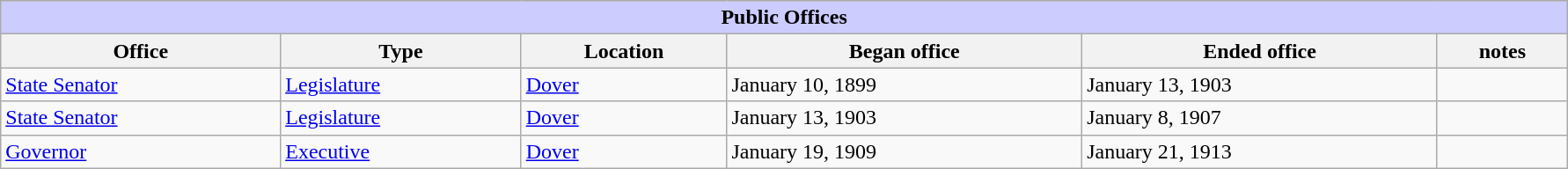<table class=wikitable style="width: 94%" style="text-align: center;" align="center">
<tr bgcolor=#cccccc>
<th colspan=7 style="background: #ccccff;">Public Offices</th>
</tr>
<tr>
<th><strong>Office</strong></th>
<th><strong>Type</strong></th>
<th><strong>Location</strong></th>
<th><strong>Began office</strong></th>
<th><strong>Ended office</strong></th>
<th><strong>notes</strong></th>
</tr>
<tr>
<td><a href='#'>State Senator</a></td>
<td><a href='#'>Legislature</a></td>
<td><a href='#'>Dover</a></td>
<td>January 10, 1899</td>
<td>January 13, 1903</td>
<td></td>
</tr>
<tr>
<td><a href='#'>State Senator</a></td>
<td><a href='#'>Legislature</a></td>
<td><a href='#'>Dover</a></td>
<td>January 13, 1903</td>
<td>January 8, 1907</td>
<td></td>
</tr>
<tr>
<td><a href='#'>Governor</a></td>
<td><a href='#'>Executive</a></td>
<td><a href='#'>Dover</a></td>
<td>January 19, 1909</td>
<td>January 21, 1913</td>
<td></td>
</tr>
</table>
